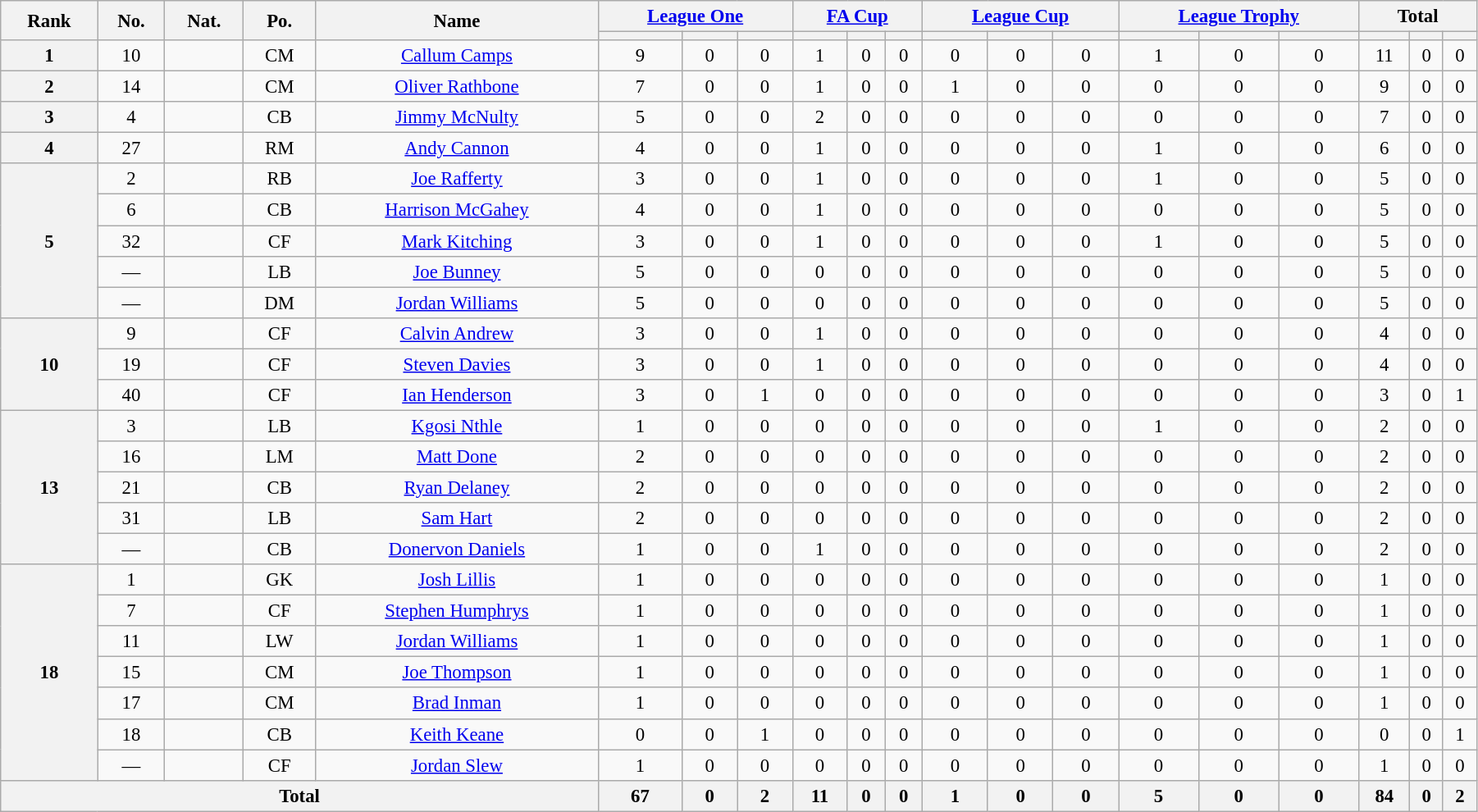<table class="wikitable" style="text-align:center; font-size:95%; width:95%;">
<tr>
<th rowspan=2>Rank</th>
<th rowspan=2>No.</th>
<th rowspan=2>Nat.</th>
<th rowspan=2>Po.</th>
<th rowspan=2>Name</th>
<th colspan=3><a href='#'>League One</a></th>
<th colspan=3><a href='#'>FA Cup</a></th>
<th colspan=3><a href='#'>League Cup</a></th>
<th colspan=3><a href='#'>League Trophy</a></th>
<th colspan=3>Total</th>
</tr>
<tr>
<th></th>
<th></th>
<th></th>
<th></th>
<th></th>
<th></th>
<th></th>
<th></th>
<th></th>
<th></th>
<th></th>
<th></th>
<th></th>
<th></th>
<th></th>
</tr>
<tr>
<th rowspan=1>1</th>
<td>10</td>
<td></td>
<td>CM</td>
<td><a href='#'>Callum Camps</a></td>
<td>9</td>
<td>0</td>
<td>0</td>
<td>1</td>
<td>0</td>
<td>0</td>
<td>0</td>
<td>0</td>
<td>0</td>
<td>1</td>
<td>0</td>
<td>0</td>
<td>11</td>
<td>0</td>
<td>0</td>
</tr>
<tr>
<th rowspan=1>2</th>
<td>14</td>
<td></td>
<td>CM</td>
<td><a href='#'>Oliver Rathbone</a></td>
<td>7</td>
<td>0</td>
<td>0</td>
<td>1</td>
<td>0</td>
<td>0</td>
<td>1</td>
<td>0</td>
<td>0</td>
<td>0</td>
<td>0</td>
<td>0</td>
<td>9</td>
<td>0</td>
<td>0</td>
</tr>
<tr>
<th rowspan=1>3</th>
<td>4</td>
<td></td>
<td>CB</td>
<td><a href='#'>Jimmy McNulty</a></td>
<td>5</td>
<td>0</td>
<td>0</td>
<td>2</td>
<td>0</td>
<td>0</td>
<td>0</td>
<td>0</td>
<td>0</td>
<td>0</td>
<td>0</td>
<td>0</td>
<td>7</td>
<td>0</td>
<td>0</td>
</tr>
<tr>
<th rowspan=1>4</th>
<td>27</td>
<td></td>
<td>RM</td>
<td><a href='#'>Andy Cannon</a></td>
<td>4</td>
<td>0</td>
<td>0</td>
<td>1</td>
<td>0</td>
<td>0</td>
<td>0</td>
<td>0</td>
<td>0</td>
<td>1</td>
<td>0</td>
<td>0</td>
<td>6</td>
<td>0</td>
<td>0</td>
</tr>
<tr>
<th rowspan=5>5</th>
<td>2</td>
<td></td>
<td>RB</td>
<td><a href='#'>Joe Rafferty</a></td>
<td>3</td>
<td>0</td>
<td>0</td>
<td>1</td>
<td>0</td>
<td>0</td>
<td>0</td>
<td>0</td>
<td>0</td>
<td>1</td>
<td>0</td>
<td>0</td>
<td>5</td>
<td>0</td>
<td>0</td>
</tr>
<tr>
<td>6</td>
<td></td>
<td>CB</td>
<td><a href='#'>Harrison McGahey</a></td>
<td>4</td>
<td>0</td>
<td>0</td>
<td>1</td>
<td>0</td>
<td>0</td>
<td>0</td>
<td>0</td>
<td>0</td>
<td>0</td>
<td>0</td>
<td>0</td>
<td>5</td>
<td>0</td>
<td>0</td>
</tr>
<tr>
<td>32</td>
<td></td>
<td>CF</td>
<td><a href='#'>Mark Kitching</a></td>
<td>3</td>
<td>0</td>
<td>0</td>
<td>1</td>
<td>0</td>
<td>0</td>
<td>0</td>
<td>0</td>
<td>0</td>
<td>1</td>
<td>0</td>
<td>0</td>
<td>5</td>
<td>0</td>
<td>0</td>
</tr>
<tr>
<td>—</td>
<td></td>
<td>LB</td>
<td><a href='#'>Joe Bunney</a></td>
<td>5</td>
<td>0</td>
<td>0</td>
<td>0</td>
<td>0</td>
<td>0</td>
<td>0</td>
<td>0</td>
<td>0</td>
<td>0</td>
<td>0</td>
<td>0</td>
<td>5</td>
<td>0</td>
<td>0</td>
</tr>
<tr>
<td>—</td>
<td></td>
<td>DM</td>
<td><a href='#'>Jordan Williams</a></td>
<td>5</td>
<td>0</td>
<td>0</td>
<td>0</td>
<td>0</td>
<td>0</td>
<td>0</td>
<td>0</td>
<td>0</td>
<td>0</td>
<td>0</td>
<td>0</td>
<td>5</td>
<td>0</td>
<td>0</td>
</tr>
<tr>
<th rowspan=3>10</th>
<td>9</td>
<td></td>
<td>CF</td>
<td><a href='#'>Calvin Andrew</a></td>
<td>3</td>
<td>0</td>
<td>0</td>
<td>1</td>
<td>0</td>
<td>0</td>
<td>0</td>
<td>0</td>
<td>0</td>
<td>0</td>
<td>0</td>
<td>0</td>
<td>4</td>
<td>0</td>
<td>0</td>
</tr>
<tr>
<td>19</td>
<td></td>
<td>CF</td>
<td><a href='#'>Steven Davies</a></td>
<td>3</td>
<td>0</td>
<td>0</td>
<td>1</td>
<td>0</td>
<td>0</td>
<td>0</td>
<td>0</td>
<td>0</td>
<td>0</td>
<td>0</td>
<td>0</td>
<td>4</td>
<td>0</td>
<td>0</td>
</tr>
<tr>
<td>40</td>
<td></td>
<td>CF</td>
<td><a href='#'>Ian Henderson</a></td>
<td>3</td>
<td>0</td>
<td>1</td>
<td>0</td>
<td>0</td>
<td>0</td>
<td>0</td>
<td>0</td>
<td>0</td>
<td>0</td>
<td>0</td>
<td>0</td>
<td>3</td>
<td>0</td>
<td>1</td>
</tr>
<tr>
<th rowspan=5>13</th>
<td>3</td>
<td></td>
<td>LB</td>
<td><a href='#'>Kgosi Nthle</a></td>
<td>1</td>
<td>0</td>
<td>0</td>
<td>0</td>
<td>0</td>
<td>0</td>
<td>0</td>
<td>0</td>
<td>0</td>
<td>1</td>
<td>0</td>
<td>0</td>
<td>2</td>
<td>0</td>
<td>0</td>
</tr>
<tr>
<td>16</td>
<td></td>
<td>LM</td>
<td><a href='#'>Matt Done</a></td>
<td>2</td>
<td>0</td>
<td>0</td>
<td>0</td>
<td>0</td>
<td>0</td>
<td>0</td>
<td>0</td>
<td>0</td>
<td>0</td>
<td>0</td>
<td>0</td>
<td>2</td>
<td>0</td>
<td>0</td>
</tr>
<tr>
<td>21</td>
<td></td>
<td>CB</td>
<td><a href='#'>Ryan Delaney</a></td>
<td>2</td>
<td>0</td>
<td>0</td>
<td>0</td>
<td>0</td>
<td>0</td>
<td>0</td>
<td>0</td>
<td>0</td>
<td>0</td>
<td>0</td>
<td>0</td>
<td>2</td>
<td>0</td>
<td>0</td>
</tr>
<tr>
<td>31</td>
<td></td>
<td>LB</td>
<td><a href='#'>Sam Hart</a></td>
<td>2</td>
<td>0</td>
<td>0</td>
<td>0</td>
<td>0</td>
<td>0</td>
<td>0</td>
<td>0</td>
<td>0</td>
<td>0</td>
<td>0</td>
<td>0</td>
<td>2</td>
<td>0</td>
<td>0</td>
</tr>
<tr>
<td>—</td>
<td></td>
<td>CB</td>
<td><a href='#'>Donervon Daniels</a></td>
<td>1</td>
<td>0</td>
<td>0</td>
<td>1</td>
<td>0</td>
<td>0</td>
<td>0</td>
<td>0</td>
<td>0</td>
<td>0</td>
<td>0</td>
<td>0</td>
<td>2</td>
<td>0</td>
<td>0</td>
</tr>
<tr>
<th rowspan=7>18</th>
<td>1</td>
<td></td>
<td>GK</td>
<td><a href='#'>Josh Lillis</a></td>
<td>1</td>
<td>0</td>
<td>0</td>
<td>0</td>
<td>0</td>
<td>0</td>
<td>0</td>
<td>0</td>
<td>0</td>
<td>0</td>
<td>0</td>
<td>0</td>
<td>1</td>
<td>0</td>
<td>0</td>
</tr>
<tr>
<td>7</td>
<td></td>
<td>CF</td>
<td><a href='#'>Stephen Humphrys</a></td>
<td>1</td>
<td>0</td>
<td>0</td>
<td>0</td>
<td>0</td>
<td>0</td>
<td>0</td>
<td>0</td>
<td>0</td>
<td>0</td>
<td>0</td>
<td>0</td>
<td>1</td>
<td>0</td>
<td>0</td>
</tr>
<tr>
<td>11</td>
<td></td>
<td>LW</td>
<td><a href='#'>Jordan Williams</a></td>
<td>1</td>
<td>0</td>
<td>0</td>
<td>0</td>
<td>0</td>
<td>0</td>
<td>0</td>
<td>0</td>
<td>0</td>
<td>0</td>
<td>0</td>
<td>0</td>
<td>1</td>
<td>0</td>
<td>0</td>
</tr>
<tr>
<td>15</td>
<td></td>
<td>CM</td>
<td><a href='#'>Joe Thompson</a></td>
<td>1</td>
<td>0</td>
<td>0</td>
<td>0</td>
<td>0</td>
<td>0</td>
<td>0</td>
<td>0</td>
<td>0</td>
<td>0</td>
<td>0</td>
<td>0</td>
<td>1</td>
<td>0</td>
<td>0</td>
</tr>
<tr>
<td>17</td>
<td></td>
<td>CM</td>
<td><a href='#'>Brad Inman</a></td>
<td>1</td>
<td>0</td>
<td>0</td>
<td>0</td>
<td>0</td>
<td>0</td>
<td>0</td>
<td>0</td>
<td>0</td>
<td>0</td>
<td>0</td>
<td>0</td>
<td>1</td>
<td>0</td>
<td>0</td>
</tr>
<tr>
<td>18</td>
<td></td>
<td>CB</td>
<td><a href='#'>Keith Keane</a></td>
<td>0</td>
<td>0</td>
<td>1</td>
<td>0</td>
<td>0</td>
<td>0</td>
<td>0</td>
<td>0</td>
<td>0</td>
<td>0</td>
<td>0</td>
<td>0</td>
<td>0</td>
<td>0</td>
<td>1</td>
</tr>
<tr>
<td>—</td>
<td></td>
<td>CF</td>
<td><a href='#'>Jordan Slew</a></td>
<td>1</td>
<td>0</td>
<td>0</td>
<td>0</td>
<td>0</td>
<td>0</td>
<td>0</td>
<td>0</td>
<td>0</td>
<td>0</td>
<td>0</td>
<td>0</td>
<td>1</td>
<td>0</td>
<td>0</td>
</tr>
<tr>
<th colspan=5>Total</th>
<th>67</th>
<th>0</th>
<th>2</th>
<th>11</th>
<th>0</th>
<th>0</th>
<th>1</th>
<th>0</th>
<th>0</th>
<th>5</th>
<th>0</th>
<th>0</th>
<th>84</th>
<th>0</th>
<th>2</th>
</tr>
</table>
